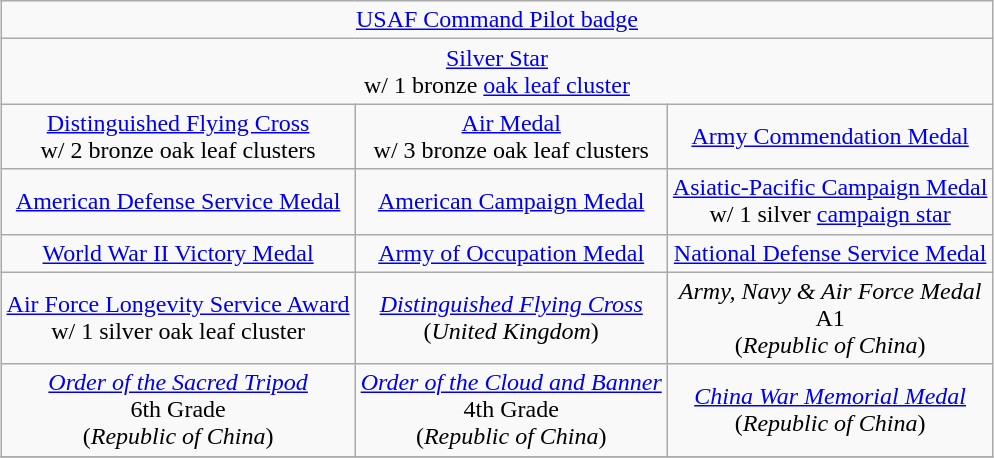<table class="wikitable" style="margin:1em auto; text-align:center;">
<tr>
<td colspan="12"><a href='#'>USAF Command Pilot badge</a></td>
</tr>
<tr>
<td colspan="12"><a href='#'>Silver Star</a><br>w/ 1 bronze <a href='#'>oak leaf cluster</a></td>
</tr>
<tr>
<td><a href='#'>Distinguished Flying Cross</a><br>w/ 2 bronze oak leaf clusters</td>
<td><a href='#'>Air Medal</a><br>w/ 3 bronze oak leaf clusters</td>
<td><a href='#'>Army Commendation Medal</a></td>
</tr>
<tr>
<td><a href='#'>American Defense Service Medal</a></td>
<td><a href='#'>American Campaign Medal</a></td>
<td><a href='#'>Asiatic-Pacific Campaign Medal</a><br>w/ 1 silver <a href='#'>campaign star</a></td>
</tr>
<tr>
<td><a href='#'>World War II Victory Medal</a></td>
<td><a href='#'>Army of Occupation Medal</a></td>
<td><a href='#'>National Defense Service Medal</a></td>
</tr>
<tr>
<td><a href='#'>Air Force Longevity Service Award</a><br>w/ 1 silver oak leaf cluster</td>
<td><em><a href='#'>Distinguished Flying Cross</a></em><br>(<em>United Kingdom</em>)</td>
<td><em>Army, Navy & Air Force Medal</em><br>A1<br>(<em>Republic of China</em>)</td>
</tr>
<tr>
<td><em><a href='#'>Order of the Sacred Tripod</a></em><br>6th Grade<br>(<em>Republic of China</em>)</td>
<td><em><a href='#'>Order of the Cloud and Banner</a></em><br>4th Grade<br>(<em>Republic of China</em>)</td>
<td><em><a href='#'>China War Memorial Medal</a></em><br>(<em>Republic of China</em>)</td>
</tr>
<tr>
</tr>
</table>
